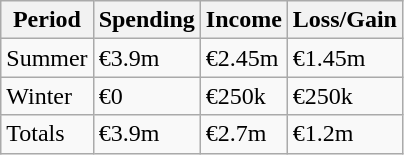<table class="wikitable">
<tr>
<th>Period</th>
<th>Spending</th>
<th>Income</th>
<th>Loss/Gain</th>
</tr>
<tr>
<td>Summer</td>
<td> €3.9m</td>
<td> €2.45m</td>
<td> €1.45m</td>
</tr>
<tr>
<td>Winter</td>
<td> €0</td>
<td> €250k</td>
<td> €250k</td>
</tr>
<tr>
<td>Totals</td>
<td> €3.9m</td>
<td> €2.7m</td>
<td> €1.2m</td>
</tr>
</table>
